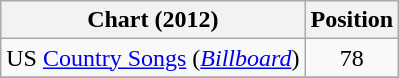<table class="wikitable sortable">
<tr>
<th scope="col">Chart (2012)</th>
<th scope="col">Position</th>
</tr>
<tr>
<td>US <a href='#'>Country Songs</a> (<em><a href='#'>Billboard</a></em>)</td>
<td align="center">78</td>
</tr>
<tr>
</tr>
</table>
